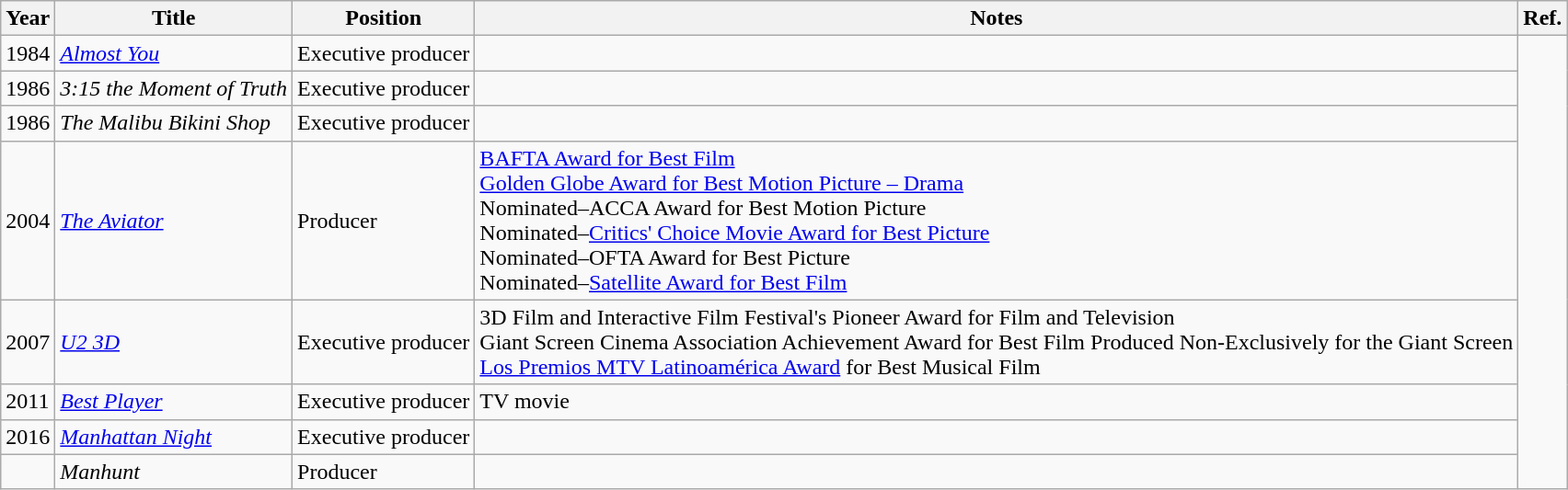<table class="wikitable">
<tr>
<th>Year</th>
<th>Title</th>
<th>Position</th>
<th>Notes</th>
<th>Ref.</th>
</tr>
<tr>
<td>1984</td>
<td><em><a href='#'>Almost You</a></em></td>
<td>Executive producer</td>
<td></td>
<td rowspan="8"></td>
</tr>
<tr>
<td>1986</td>
<td><em>3:15 the Moment of Truth</em></td>
<td>Executive producer</td>
<td></td>
</tr>
<tr>
<td>1986</td>
<td><em>The Malibu Bikini Shop</em></td>
<td>Executive producer</td>
<td></td>
</tr>
<tr>
<td>2004</td>
<td><em><a href='#'>The Aviator</a></em></td>
<td>Producer</td>
<td><a href='#'>BAFTA Award for Best Film</a> <br> <a href='#'>Golden Globe Award for Best Motion Picture – Drama</a> <br> Nominated–ACCA Award for Best Motion Picture <br> Nominated–<a href='#'>Critics' Choice Movie Award for Best Picture</a> <br> Nominated–OFTA Award for Best Picture <br> Nominated–<a href='#'>Satellite Award for Best Film</a></td>
</tr>
<tr>
<td>2007</td>
<td><em><a href='#'>U2 3D</a></em></td>
<td>Executive producer</td>
<td>3D Film and Interactive Film Festival's Pioneer Award for Film and Television <br> Giant Screen Cinema Association Achievement Award for Best Film Produced Non-Exclusively for the Giant Screen <br> <a href='#'>Los Premios MTV Latinoamérica Award</a> for Best Musical Film</td>
</tr>
<tr>
<td>2011</td>
<td><em><a href='#'>Best Player</a></em></td>
<td>Executive producer</td>
<td>TV movie</td>
</tr>
<tr>
<td>2016</td>
<td><em><a href='#'>Manhattan Night</a></em></td>
<td>Executive producer</td>
<td></td>
</tr>
<tr>
<td></td>
<td><em>Manhunt</em></td>
<td>Producer</td>
<td></td>
</tr>
</table>
